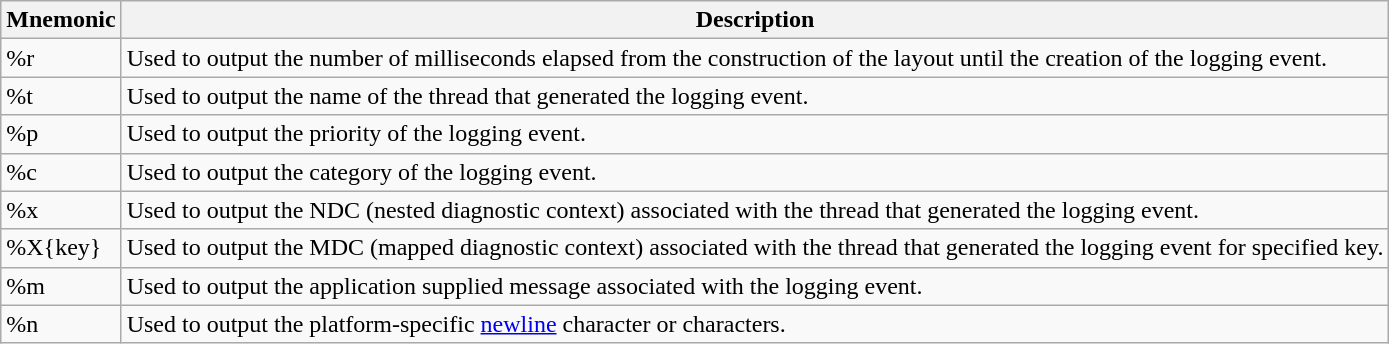<table class="wikitable">
<tr>
<th scope="col">Mnemonic</th>
<th scope="col">Description</th>
</tr>
<tr>
<td>%r</td>
<td>Used to output the number of milliseconds elapsed from the construction of the layout until the creation of the logging event.</td>
</tr>
<tr>
<td>%t</td>
<td>Used to output the name of the thread that generated the logging event.</td>
</tr>
<tr>
<td>%p</td>
<td>Used to output the priority of the logging event.</td>
</tr>
<tr>
<td>%c</td>
<td>Used to output the category of the logging event.</td>
</tr>
<tr>
<td>%x</td>
<td>Used to output the NDC (nested diagnostic context) associated with the thread that generated the logging event.</td>
</tr>
<tr>
<td>%X{key}</td>
<td>Used to output the MDC (mapped diagnostic context) associated with the thread that generated the logging event for specified key.</td>
</tr>
<tr>
<td>%m</td>
<td>Used to output the application supplied message associated with the logging event.</td>
</tr>
<tr>
<td>%n</td>
<td>Used to output the platform-specific <a href='#'>newline</a> character or characters.</td>
</tr>
</table>
